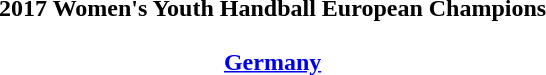<table width=95%>
<tr align=center>
<td><strong>2017 Women's Youth Handball European Champions</strong><br><br><strong><a href='#'>Germany</a></strong>
</td>
</tr>
</table>
